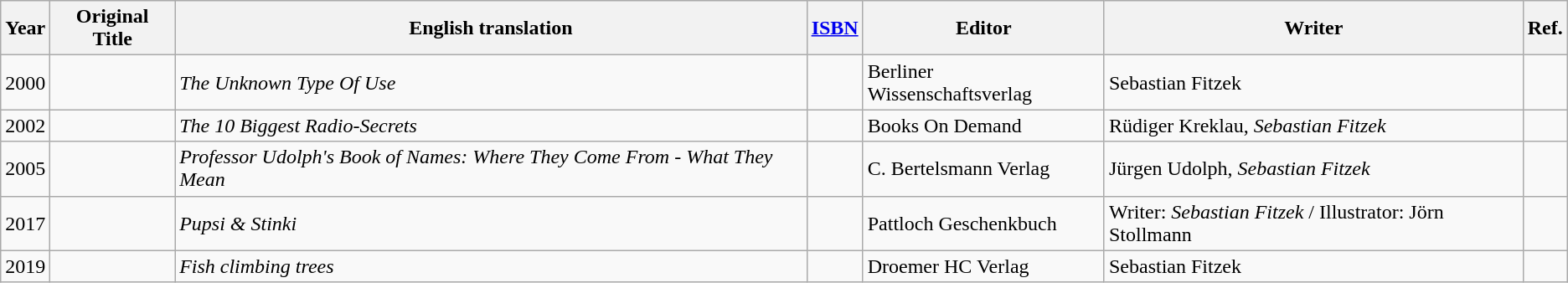<table class="wikitable">
<tr>
<th>Year</th>
<th>Original Title</th>
<th>English translation</th>
<th><a href='#'>ISBN</a></th>
<th>Editor</th>
<th>Writer</th>
<th>Ref.</th>
</tr>
<tr>
<td rowspan="1">2000</td>
<td></td>
<td><em>The Unknown Type Of Use</em></td>
<td></td>
<td>Berliner Wissenschaftsverlag</td>
<td>Sebastian Fitzek</td>
<td></td>
</tr>
<tr>
<td rowspan="1">2002</td>
<td></td>
<td><em>The 10 Biggest Radio-Secrets</em></td>
<td></td>
<td>Books On Demand</td>
<td>Rüdiger Kreklau, <em>Sebastian Fitzek</em></td>
<td></td>
</tr>
<tr>
<td>2005</td>
<td></td>
<td><em>Professor Udolph's Book of Names: Where They Come From - What They Mean</em></td>
<td></td>
<td>C. Bertelsmann Verlag</td>
<td>Jürgen Udolph, <em>Sebastian Fitzek</em></td>
<td></td>
</tr>
<tr>
<td>2017</td>
<td></td>
<td><em>Pupsi & Stinki</em></td>
<td></td>
<td>Pattloch Geschenkbuch</td>
<td>Writer: <em>Sebastian Fitzek</em> / Illustrator: Jörn Stollmann</td>
<td></td>
</tr>
<tr>
<td>2019</td>
<td></td>
<td><em>Fish climbing trees</em></td>
<td></td>
<td>Droemer HC Verlag</td>
<td>Sebastian Fitzek</td>
<td></td>
</tr>
</table>
